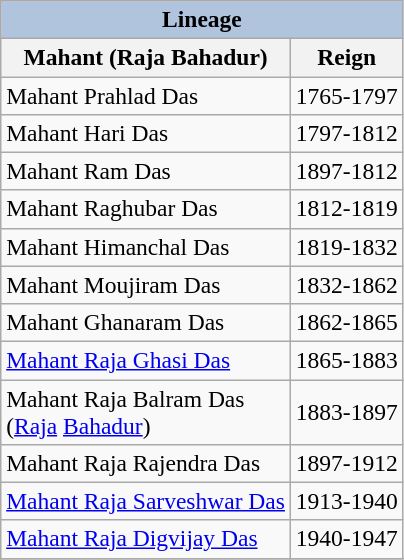<table class="wikitable" style="font-size: 98%;">
<tr>
<th colspan="6" style="background: LightSteelBlue;">Lineage</th>
</tr>
<tr>
<th>Mahant (Raja Bahadur)</th>
<th>Reign</th>
</tr>
<tr>
<td>Mahant Prahlad Das</td>
<td>1765-1797</td>
</tr>
<tr>
<td>Mahant Hari Das</td>
<td>1797-1812</td>
</tr>
<tr>
<td>Mahant Ram Das</td>
<td>1897-1812</td>
</tr>
<tr>
<td>Mahant Raghubar Das</td>
<td>1812-1819</td>
</tr>
<tr>
<td>Mahant Himanchal Das</td>
<td>1819-1832</td>
</tr>
<tr>
<td>Mahant Moujiram Das</td>
<td>1832-1862</td>
</tr>
<tr>
<td>Mahant Ghanaram Das</td>
<td>1862-1865</td>
</tr>
<tr>
<td><a href='#'>Mahant Raja Ghasi Das</a></td>
<td>1865-1883</td>
</tr>
<tr>
<td>Mahant Raja Balram Das<br>(<a href='#'>Raja</a> <a href='#'>Bahadur</a>)</td>
<td>1883-1897</td>
</tr>
<tr>
<td>Mahant Raja Rajendra Das</td>
<td>1897-1912</td>
</tr>
<tr>
<td><a href='#'>Mahant Raja Sarveshwar Das</a></td>
<td>1913-1940</td>
</tr>
<tr>
<td><a href='#'>Mahant Raja Digvijay Das</a></td>
<td>1940-1947</td>
</tr>
<tr>
</tr>
</table>
